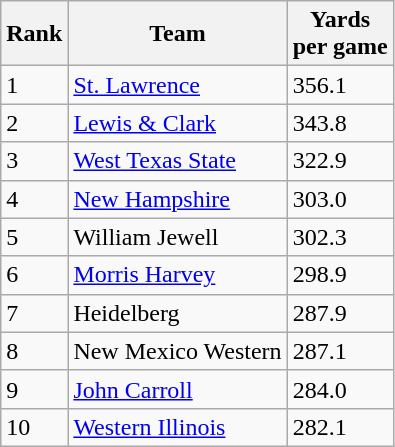<table class="wikitable sortable">
<tr>
<th>Rank</th>
<th>Team</th>
<th>Yards<br>per game</th>
</tr>
<tr>
<td>1</td>
<td><a href='#'>St. Lawrence</a></td>
<td>356.1</td>
</tr>
<tr>
<td>2</td>
<td><a href='#'>Lewis & Clark</a></td>
<td>343.8</td>
</tr>
<tr>
<td>3</td>
<td><a href='#'>West Texas State</a></td>
<td>322.9</td>
</tr>
<tr>
<td>4</td>
<td><a href='#'>New Hampshire</a></td>
<td>303.0</td>
</tr>
<tr>
<td>5</td>
<td>William Jewell</td>
<td>302.3</td>
</tr>
<tr>
<td>6</td>
<td><a href='#'>Morris Harvey</a></td>
<td>298.9</td>
</tr>
<tr>
<td>7</td>
<td>Heidelberg</td>
<td>287.9</td>
</tr>
<tr>
<td>8</td>
<td>New Mexico Western</td>
<td>287.1</td>
</tr>
<tr>
<td>9</td>
<td><a href='#'>John Carroll</a></td>
<td>284.0</td>
</tr>
<tr>
<td>10</td>
<td><a href='#'>Western Illinois</a></td>
<td>282.1</td>
</tr>
</table>
